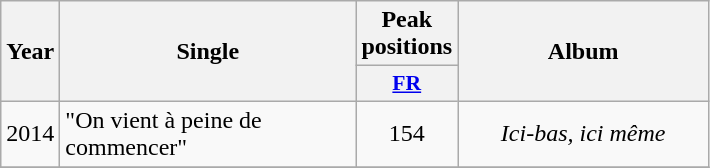<table class="wikitable">
<tr>
<th align="center" rowspan="2" width="10">Year</th>
<th align="center" rowspan="2" width="190">Single</th>
<th align="center" colspan="1" width="20">Peak positions</th>
<th align="center" rowspan="2" width="160">Album</th>
</tr>
<tr>
<th scope="col" style="width:3em;font-size:90%;"><a href='#'>FR</a><br></th>
</tr>
<tr>
<td style="text-align:center;">2014</td>
<td>"On vient à peine de commencer"</td>
<td style="text-align:center;">154</td>
<td style="text-align:center;"><em>Ici-bas, ici même</em></td>
</tr>
<tr>
</tr>
</table>
